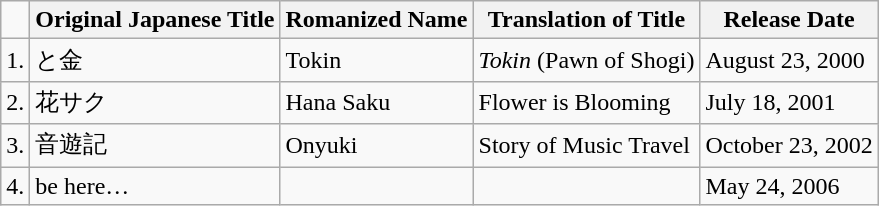<table class="wikitable">
<tr>
<td></td>
<th>Original Japanese Title</th>
<th>Romanized Name</th>
<th>Translation of Title</th>
<th>Release Date</th>
</tr>
<tr>
<td>1.</td>
<td>と金</td>
<td>Tokin</td>
<td><em>Tokin</em> (Pawn of Shogi)</td>
<td>August 23, 2000</td>
</tr>
<tr>
<td>2.</td>
<td>花サク</td>
<td>Hana Saku</td>
<td>Flower is Blooming</td>
<td>July 18, 2001</td>
</tr>
<tr>
<td>3.</td>
<td>音遊記</td>
<td>Onyuki</td>
<td>Story of Music Travel</td>
<td>October 23, 2002</td>
</tr>
<tr>
<td>4.</td>
<td>be here…</td>
<td></td>
<td></td>
<td>May 24, 2006</td>
</tr>
</table>
